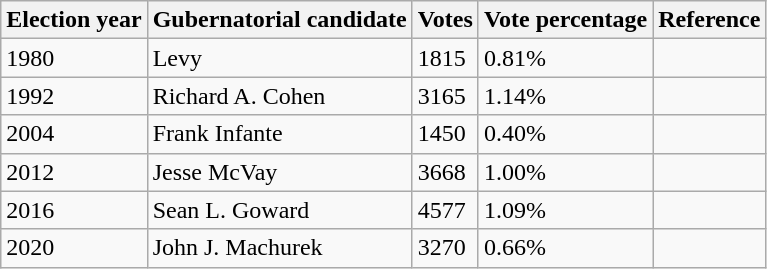<table class="wikitable">
<tr>
<th>Election year</th>
<th>Gubernatorial candidate</th>
<th>Votes</th>
<th>Vote percentage</th>
<th>Reference</th>
</tr>
<tr>
<td>1980</td>
<td>Levy</td>
<td>1815</td>
<td>0.81%</td>
<td></td>
</tr>
<tr>
<td>1992</td>
<td>Richard A. Cohen</td>
<td>3165</td>
<td>1.14%</td>
<td></td>
</tr>
<tr>
<td>2004</td>
<td>Frank Infante</td>
<td>1450</td>
<td>0.40%</td>
<td></td>
</tr>
<tr>
<td>2012</td>
<td>Jesse McVay</td>
<td>3668</td>
<td>1.00%</td>
<td></td>
</tr>
<tr>
<td>2016</td>
<td>Sean L. Goward</td>
<td>4577</td>
<td>1.09%</td>
<td></td>
</tr>
<tr>
<td>2020</td>
<td>John J. Machurek</td>
<td>3270</td>
<td>0.66%</td>
<td></td>
</tr>
</table>
